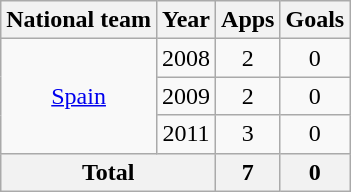<table class="wikitable" style="text-align: center;">
<tr>
<th>National team</th>
<th>Year</th>
<th>Apps</th>
<th>Goals</th>
</tr>
<tr>
<td rowspan="3"><a href='#'>Spain</a></td>
<td>2008</td>
<td>2</td>
<td>0</td>
</tr>
<tr>
<td>2009</td>
<td>2</td>
<td>0</td>
</tr>
<tr>
<td>2011</td>
<td>3</td>
<td>0</td>
</tr>
<tr>
<th colspan="2">Total</th>
<th>7</th>
<th>0</th>
</tr>
</table>
